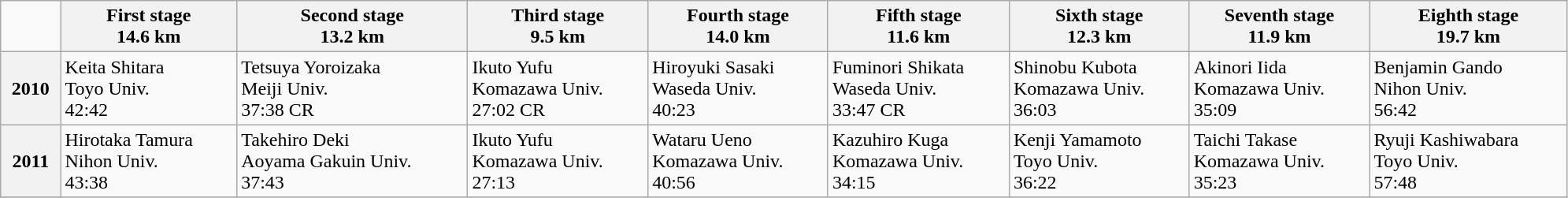<table class="wikitable" style="text-align:left; width:105%; align:top;">
<tr>
<td></td>
<th scope="col">First stage<br>14.6 km</th>
<th scope="col">Second stage<br>13.2 km</th>
<th scope="col">Third stage<br>9.5 km</th>
<th scope="col">Fourth stage<br>14.0 km</th>
<th scope="col">Fifth stage<br>11.6 km</th>
<th scope="col">Sixth stage<br>12.3 km</th>
<th scope="col">Seventh stage<br>11.9 km</th>
<th scope="col">Eighth stage<br>19.7 km</th>
</tr>
<tr>
<th scope="row">2010</th>
<td>Keita Shitara<br>Toyo Univ.<br>42:42</td>
<td>Tetsuya Yoroizaka<br>Meiji Univ.<br>37:38 CR</td>
<td>Ikuto Yufu<br>Komazawa Univ.<br>27:02 CR</td>
<td>Hiroyuki Sasaki<br>Waseda Univ.<br>40:23</td>
<td>Fuminori Shikata<br>Waseda Univ.<br>33:47 CR</td>
<td>Shinobu Kubota<br>Komazawa Univ.<br>36:03</td>
<td>Akinori Iida<br>Komazawa Univ.<br>35:09</td>
<td>Benjamin Gando<br>Nihon Univ.<br>56:42</td>
</tr>
<tr>
<th scope="row">2011</th>
<td>Hirotaka Tamura<br>Nihon Univ.<br>43:38</td>
<td>Takehiro Deki<br>Aoyama Gakuin Univ.<br>37:43</td>
<td>Ikuto Yufu<br>Komazawa Univ.<br>27:13</td>
<td>Wataru Ueno<br>Komazawa Univ.<br>40:56</td>
<td>Kazuhiro Kuga<br>Komazawa Univ.<br>34:15</td>
<td>Kenji Yamamoto<br>Toyo Univ.<br>36:22</td>
<td>Taichi Takase<br>Komazawa Univ.<br>35:23</td>
<td>Ryuji Kashiwabara<br>Toyo Univ.<br>57:48</td>
</tr>
<tr>
</tr>
</table>
